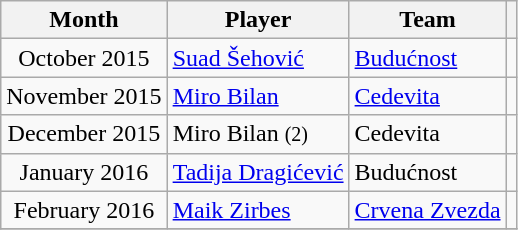<table class="wikitable" style="text-align: center">
<tr>
<th>Month</th>
<th>Player</th>
<th>Team</th>
<th></th>
</tr>
<tr>
<td>October 2015</td>
<td align="left"> <a href='#'>Suad Šehović</a></td>
<td align="left"> <a href='#'>Budućnost</a></td>
<td></td>
</tr>
<tr>
<td>November 2015</td>
<td align="left"> <a href='#'>Miro Bilan</a></td>
<td align="left"> <a href='#'>Cedevita</a></td>
<td></td>
</tr>
<tr>
<td>December 2015</td>
<td align="left"> Miro Bilan <small>(2)</small></td>
<td align="left"> Cedevita</td>
<td></td>
</tr>
<tr>
<td>January 2016</td>
<td align="left"> <a href='#'>Tadija Dragićević</a></td>
<td align="left"> Budućnost</td>
<td></td>
</tr>
<tr>
<td>February 2016</td>
<td align="left"> <a href='#'>Maik Zirbes</a></td>
<td align="left"> <a href='#'>Crvena Zvezda</a></td>
<td></td>
</tr>
<tr>
</tr>
</table>
